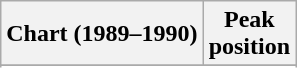<table class="wikitable sortable">
<tr>
<th align="left">Chart (1989–1990)</th>
<th align="center">Peak<br>position</th>
</tr>
<tr>
</tr>
<tr>
</tr>
</table>
